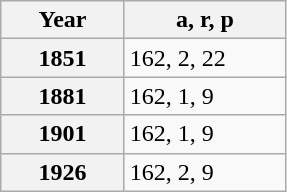<table class="wikitable" style="margin:0 0 0 3em; border:1px solid darkgrey;">
<tr>
<th style="width:75px;">Year</th>
<th style="width:100px;">a, r, p</th>
</tr>
<tr>
<th>1851</th>
<td>162, 2, 22 </td>
</tr>
<tr>
<th>1881</th>
<td>162, 1, 9 </td>
</tr>
<tr>
<th>1901</th>
<td>162, 1, 9 </td>
</tr>
<tr>
<th>1926</th>
<td>162, 2, 9 </td>
</tr>
</table>
